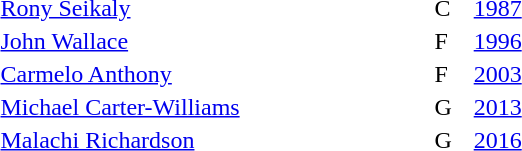<table style="border:'1' 'solid' 'gray' " width="380">
<tr>
</tr>
<tr>
<td><a href='#'>Rony Seikaly</a></td>
<td>C</td>
<td><a href='#'>1987</a></td>
</tr>
<tr>
<td><a href='#'>John Wallace</a></td>
<td>F</td>
<td><a href='#'>1996</a></td>
</tr>
<tr>
<td><a href='#'>Carmelo Anthony</a></td>
<td>F</td>
<td><a href='#'>2003</a></td>
</tr>
<tr>
<td><a href='#'>Michael Carter-Williams</a></td>
<td>G</td>
<td><a href='#'>2013</a></td>
</tr>
<tr>
<td><a href='#'>Malachi Richardson</a></td>
<td>G</td>
<td><a href='#'>2016</a></td>
</tr>
</table>
